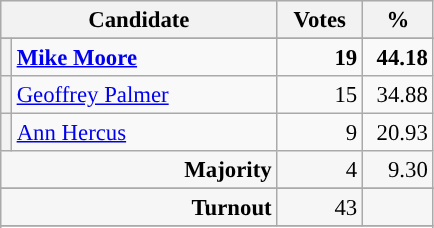<table class="wikitable" style="font-size: 95%;">
<tr style="background-color:#E9E9E9">
<th colspan="2" style="width: 170px">Candidate</th>
<th style="width: 50px">Votes</th>
<th style="width: 40px">%</th>
</tr>
<tr>
</tr>
<tr>
<th style="background-color: "></th>
<td style="width: 170px"><strong><a href='#'>Mike Moore</a></strong></td>
<td align="right"><strong>19</strong></td>
<td align="right"><strong>44.18</strong></td>
</tr>
<tr>
<th style="background-color: "></th>
<td style="width: 170px"><a href='#'>Geoffrey Palmer</a></td>
<td align="right">15</td>
<td align="right">34.88</td>
</tr>
<tr>
<th style="background-color: "></th>
<td style="width: 170px"><a href='#'>Ann Hercus</a></td>
<td align="right">9</td>
<td align="right">20.93</td>
</tr>
<tr style="background-color:#F6F6F6">
<td colspan="2" align="right"><strong>Majority</strong></td>
<td align="right">4</td>
<td align="right">9.30</td>
</tr>
<tr>
</tr>
<tr style="background-color:#F6F6F6">
<td colspan="2" align="right"><strong>Turnout</strong></td>
<td align="right">43</td>
<td></td>
</tr>
<tr>
</tr>
<tr style="background-color:#F6F6F6">
</tr>
</table>
